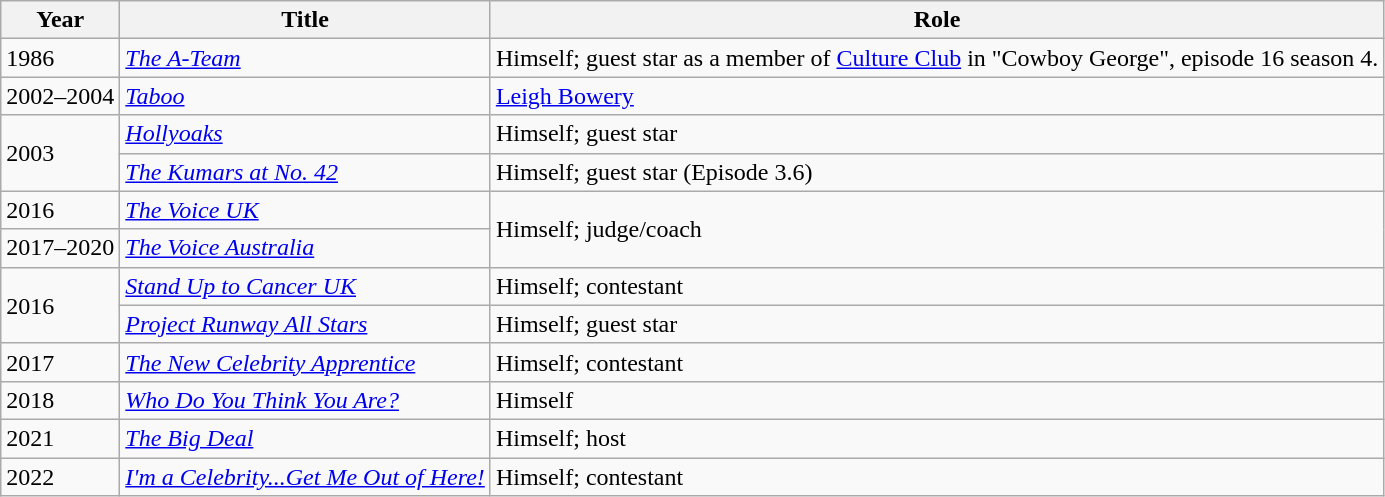<table class="wikitable sortable">
<tr>
<th>Year</th>
<th>Title</th>
<th>Role</th>
</tr>
<tr>
<td>1986</td>
<td><em><a href='#'>The A-Team</a></em></td>
<td>Himself; guest star as a member of <a href='#'>Culture Club</a> in "Cowboy George", episode 16 season 4.</td>
</tr>
<tr>
<td>2002–2004</td>
<td><em><a href='#'>Taboo</a></em></td>
<td><a href='#'>Leigh Bowery</a></td>
</tr>
<tr>
<td rowspan="2">2003</td>
<td><em><a href='#'>Hollyoaks</a></em></td>
<td>Himself; guest star</td>
</tr>
<tr>
<td><em><a href='#'>The Kumars at No. 42</a></em></td>
<td>Himself; guest star (Episode 3.6)</td>
</tr>
<tr>
<td>2016</td>
<td><em><a href='#'>The Voice UK</a></em></td>
<td rowspan="2">Himself; judge/coach</td>
</tr>
<tr>
<td>2017–2020</td>
<td><em><a href='#'>The Voice Australia</a></em></td>
</tr>
<tr>
<td rowspan="2">2016</td>
<td><em><a href='#'>Stand Up to Cancer UK</a></em></td>
<td>Himself; contestant</td>
</tr>
<tr>
<td><em><a href='#'>Project Runway All Stars</a></em></td>
<td>Himself; guest star</td>
</tr>
<tr>
<td>2017</td>
<td><em><a href='#'>The New Celebrity Apprentice</a></em></td>
<td>Himself; contestant</td>
</tr>
<tr>
<td>2018</td>
<td><a href='#'><em>Who Do You Think You Are?</em></a></td>
<td>Himself</td>
</tr>
<tr>
<td>2021</td>
<td><em><a href='#'>The Big Deal</a></em></td>
<td>Himself; host</td>
</tr>
<tr>
<td>2022</td>
<td><em><a href='#'>I'm a Celebrity...Get Me Out of Here!</a></em></td>
<td>Himself; contestant</td>
</tr>
</table>
